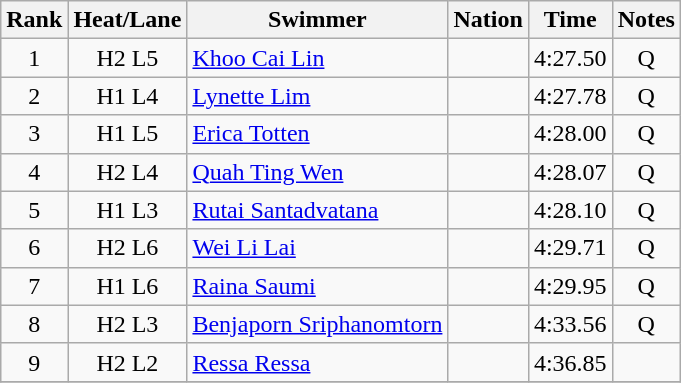<table class="wikitable sortable" style="text-align:center">
<tr>
<th>Rank</th>
<th>Heat/Lane</th>
<th>Swimmer</th>
<th>Nation</th>
<th>Time</th>
<th>Notes</th>
</tr>
<tr>
<td>1</td>
<td>H2 L5</td>
<td align=left><a href='#'>Khoo Cai Lin</a></td>
<td align=left></td>
<td>4:27.50</td>
<td>Q</td>
</tr>
<tr>
<td>2</td>
<td>H1 L4</td>
<td align=left><a href='#'>Lynette Lim</a></td>
<td align=left></td>
<td>4:27.78</td>
<td>Q</td>
</tr>
<tr>
<td>3</td>
<td>H1 L5</td>
<td align=left><a href='#'>Erica Totten</a></td>
<td align=left></td>
<td>4:28.00</td>
<td>Q</td>
</tr>
<tr>
<td>4</td>
<td>H2 L4</td>
<td align=left><a href='#'>Quah Ting Wen</a></td>
<td align=left></td>
<td>4:28.07</td>
<td>Q</td>
</tr>
<tr>
<td>5</td>
<td>H1 L3</td>
<td align=left><a href='#'>Rutai Santadvatana</a></td>
<td align=left></td>
<td>4:28.10</td>
<td>Q</td>
</tr>
<tr>
<td>6</td>
<td>H2 L6</td>
<td align=left><a href='#'>Wei Li Lai</a></td>
<td align=left></td>
<td>4:29.71</td>
<td>Q</td>
</tr>
<tr>
<td>7</td>
<td>H1 L6</td>
<td align=left><a href='#'>Raina Saumi</a></td>
<td align=left></td>
<td>4:29.95</td>
<td>Q</td>
</tr>
<tr>
<td>8</td>
<td>H2 L3</td>
<td align=left><a href='#'>Benjaporn Sriphanomtorn</a></td>
<td align=left></td>
<td>4:33.56</td>
<td>Q</td>
</tr>
<tr>
<td>9</td>
<td>H2 L2</td>
<td align=left><a href='#'>Ressa Ressa</a></td>
<td align=left></td>
<td>4:36.85</td>
<td></td>
</tr>
<tr>
</tr>
</table>
